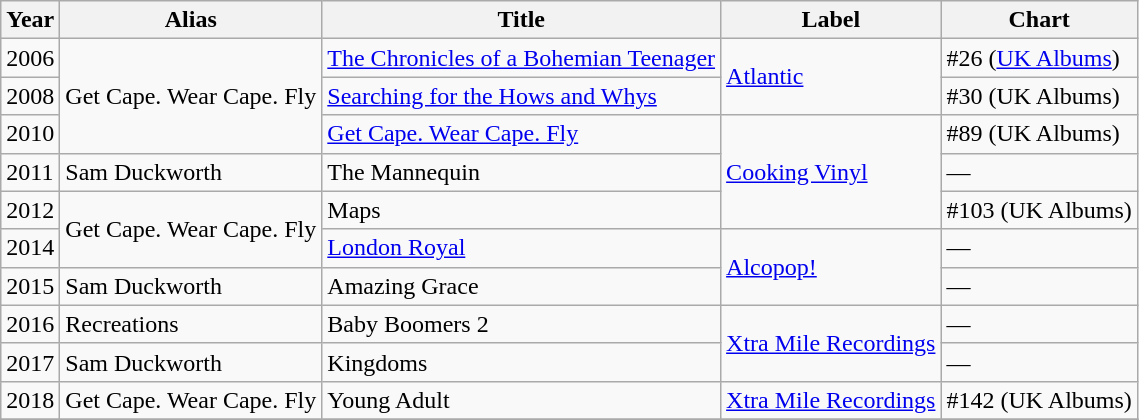<table class="wikitable">
<tr>
<th>Year</th>
<th>Alias</th>
<th>Title</th>
<th>Label</th>
<th>Chart</th>
</tr>
<tr>
<td>2006</td>
<td rowspan=3>Get Cape. Wear Cape. Fly</td>
<td><a href='#'>The Chronicles of a Bohemian Teenager</a></td>
<td rowspan=2><a href='#'>Atlantic</a></td>
<td>#26 (<a href='#'>UK Albums</a>)</td>
</tr>
<tr>
<td>2008</td>
<td><a href='#'>Searching for the Hows and Whys</a></td>
<td>#30 (UK Albums)</td>
</tr>
<tr>
<td>2010</td>
<td><a href='#'>Get Cape. Wear Cape. Fly</a></td>
<td rowspan=3><a href='#'>Cooking Vinyl</a></td>
<td>#89 (UK Albums)</td>
</tr>
<tr>
<td>2011</td>
<td>Sam Duckworth</td>
<td>The Mannequin</td>
<td>—</td>
</tr>
<tr>
<td>2012</td>
<td rowspan=2>Get Cape. Wear Cape. Fly</td>
<td>Maps</td>
<td>#103 (UK Albums)</td>
</tr>
<tr>
<td>2014</td>
<td><a href='#'>London Royal</a></td>
<td rowspan=2><a href='#'>Alcopop!</a></td>
<td>—</td>
</tr>
<tr>
<td>2015</td>
<td>Sam Duckworth</td>
<td>Amazing Grace</td>
<td>—</td>
</tr>
<tr>
<td>2016</td>
<td>Recreations</td>
<td>Baby Boomers 2</td>
<td rowspan=2><a href='#'>Xtra Mile Recordings</a></td>
<td>—</td>
</tr>
<tr>
<td>2017</td>
<td>Sam Duckworth</td>
<td>Kingdoms</td>
<td>—</td>
</tr>
<tr>
<td>2018</td>
<td>Get Cape. Wear Cape. Fly</td>
<td>Young Adult</td>
<td><a href='#'>Xtra Mile Recordings</a></td>
<td>#142 (UK Albums)</td>
</tr>
<tr>
</tr>
</table>
